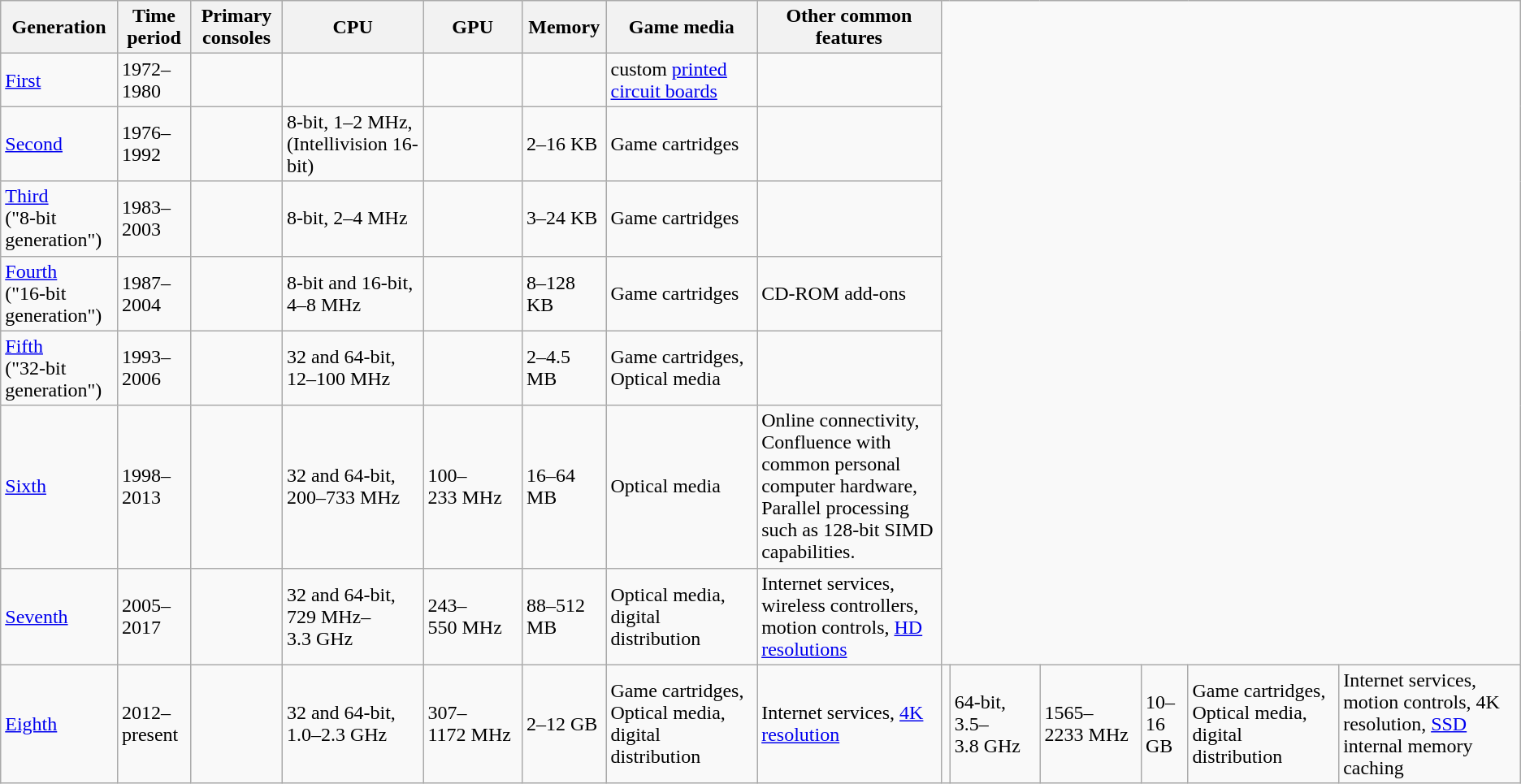<table class=wikitable>
<tr>
<th>Generation</th>
<th>Time period</th>
<th>Primary consoles</th>
<th>CPU</th>
<th>GPU</th>
<th>Memory</th>
<th>Game media</th>
<th>Other common features</th>
</tr>
<tr>
<td><a href='#'>First</a></td>
<td>1972–1980</td>
<td></td>
<td></td>
<td></td>
<td></td>
<td>custom <a href='#'>printed circuit boards</a></td>
<td></td>
</tr>
<tr>
<td><a href='#'>Second</a></td>
<td>1976–1992</td>
<td></td>
<td>8-bit, 1–2 MHz, (Intellivision 16-bit)</td>
<td></td>
<td>2–16 KB</td>
<td>Game cartridges</td>
<td></td>
</tr>
<tr>
<td><a href='#'>Third</a><br>("8-bit generation")</td>
<td>1983–2003</td>
<td></td>
<td>8-bit, 2–4 MHz</td>
<td></td>
<td>3–24 KB</td>
<td>Game cartridges</td>
<td></td>
</tr>
<tr>
<td><a href='#'>Fourth</a><br>("16-bit generation")</td>
<td>1987–2004</td>
<td></td>
<td>8-bit and 16-bit, 4–8 MHz</td>
<td></td>
<td>8–128 KB</td>
<td>Game cartridges</td>
<td>CD-ROM add-ons</td>
</tr>
<tr>
<td><a href='#'>Fifth</a><br>("32-bit generation")</td>
<td>1993–2006</td>
<td></td>
<td>32 and 64-bit, 12–100 MHz</td>
<td></td>
<td>2–4.5 MB</td>
<td>Game cartridges, Optical media</td>
<td></td>
</tr>
<tr>
<td><a href='#'>Sixth</a></td>
<td>1998–2013</td>
<td></td>
<td>32 and 64-bit, 200–733 MHz</td>
<td>100–233 MHz</td>
<td>16–64 MB</td>
<td>Optical media</td>
<td>Online connectivity,<br>Confluence with common personal computer hardware,<br>Parallel processing such as 128-bit SIMD capabilities.</td>
</tr>
<tr>
<td><a href='#'>Seventh</a></td>
<td>2005–2017</td>
<td></td>
<td>32 and 64-bit, 729 MHz–3.3 GHz</td>
<td>243–550 MHz</td>
<td>88–512 MB</td>
<td>Optical media, digital distribution</td>
<td>Internet services, wireless controllers, motion controls, <a href='#'>HD resolutions</a></td>
</tr>
<tr>
<td><a href='#'>Eighth</a></td>
<td>2012–present</td>
<td></td>
<td>32 and 64-bit, 1.0–2.3 GHz</td>
<td>307–1172 MHz</td>
<td>2–12 GB</td>
<td>Game cartridges, Optical media, digital distribution</td>
<td>Internet services, <a href='#'>4K resolution</a></td>
<td></td>
<td>64-bit, 3.5–3.8 GHz</td>
<td>1565–2233 MHz</td>
<td>10–16 GB</td>
<td>Game cartridges, Optical media, digital distribution</td>
<td>Internet services, motion controls, 4K resolution, <a href='#'>SSD</a> internal memory caching</td>
</tr>
</table>
